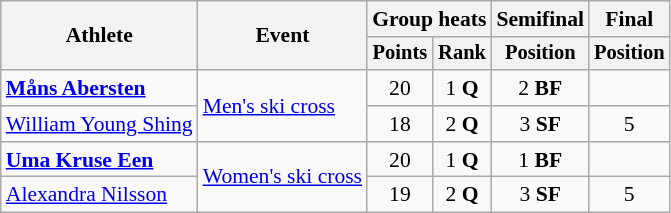<table class="wikitable" style="font-size:90%">
<tr>
<th rowspan="2">Athlete</th>
<th rowspan="2">Event</th>
<th colspan=2>Group heats</th>
<th>Semifinal</th>
<th>Final</th>
</tr>
<tr style="font-size:95%">
<th>Points</th>
<th>Rank</th>
<th>Position</th>
<th>Position</th>
</tr>
<tr align=center>
<td align=left><strong><a href='#'>Måns Abersten</a></strong></td>
<td align=left rowspan=2><a href='#'>Men's ski cross</a></td>
<td>20</td>
<td>1 <strong>Q</strong></td>
<td>2 <strong>BF</strong></td>
<td></td>
</tr>
<tr align=center>
<td align=left><a href='#'>William Young Shing</a></td>
<td>18</td>
<td>2 <strong>Q</strong></td>
<td>3 <strong>SF</strong></td>
<td>5</td>
</tr>
<tr align=center>
<td align=left><strong><a href='#'>Uma Kruse Een</a></strong></td>
<td align=left rowspan=2><a href='#'>Women's ski cross</a></td>
<td>20</td>
<td>1 <strong>Q</strong></td>
<td>1 <strong>BF</strong></td>
<td></td>
</tr>
<tr align=center>
<td align=left><a href='#'>Alexandra Nilsson</a></td>
<td>19</td>
<td>2 <strong>Q</strong></td>
<td>3 <strong>SF</strong></td>
<td>5</td>
</tr>
</table>
